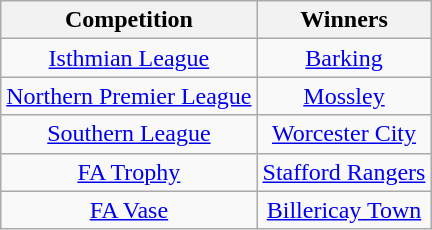<table class="wikitable" style="text-align:center;">
<tr>
<th>Competition</th>
<th>Winners</th>
</tr>
<tr>
<td><a href='#'>Isthmian League</a></td>
<td><a href='#'>Barking</a></td>
</tr>
<tr>
<td><a href='#'>Northern Premier League</a></td>
<td><a href='#'>Mossley</a></td>
</tr>
<tr>
<td><a href='#'>Southern League</a></td>
<td><a href='#'>Worcester City</a></td>
</tr>
<tr>
<td><a href='#'>FA Trophy</a></td>
<td><a href='#'>Stafford Rangers</a></td>
</tr>
<tr>
<td><a href='#'>FA Vase</a></td>
<td><a href='#'>Billericay Town</a></td>
</tr>
</table>
